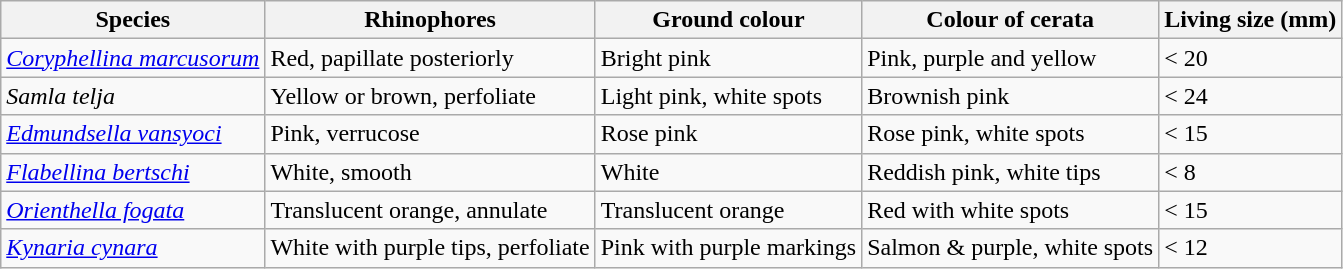<table class="wikitable">
<tr>
<th>Species</th>
<th>Rhinophores</th>
<th>Ground colour</th>
<th>Colour of cerata</th>
<th>Living size (mm)</th>
</tr>
<tr>
<td><em><a href='#'>Coryphellina marcusorum</a></em></td>
<td>Red, papillate posteriorly</td>
<td>Bright pink</td>
<td>Pink, purple and yellow</td>
<td>< 20</td>
</tr>
<tr>
<td><em>Samla telja</em></td>
<td>Yellow or brown, perfoliate</td>
<td>Light pink, white spots</td>
<td>Brownish pink</td>
<td>< 24</td>
</tr>
<tr>
<td><em><a href='#'>Edmundsella vansyoci</a></em></td>
<td>Pink, verrucose</td>
<td>Rose pink</td>
<td>Rose pink, white spots</td>
<td>< 15</td>
</tr>
<tr>
<td><em><a href='#'>Flabellina bertschi</a></em></td>
<td>White, smooth</td>
<td>White</td>
<td>Reddish pink, white tips</td>
<td>< 8</td>
</tr>
<tr>
<td><em><a href='#'>Orienthella fogata</a></em></td>
<td>Translucent orange, annulate</td>
<td>Translucent orange</td>
<td>Red with white spots</td>
<td>< 15</td>
</tr>
<tr>
<td><em><a href='#'>Kynaria cynara</a></em></td>
<td>White with purple tips, perfoliate</td>
<td>Pink with purple markings</td>
<td>Salmon & purple, white spots</td>
<td>< 12</td>
</tr>
</table>
